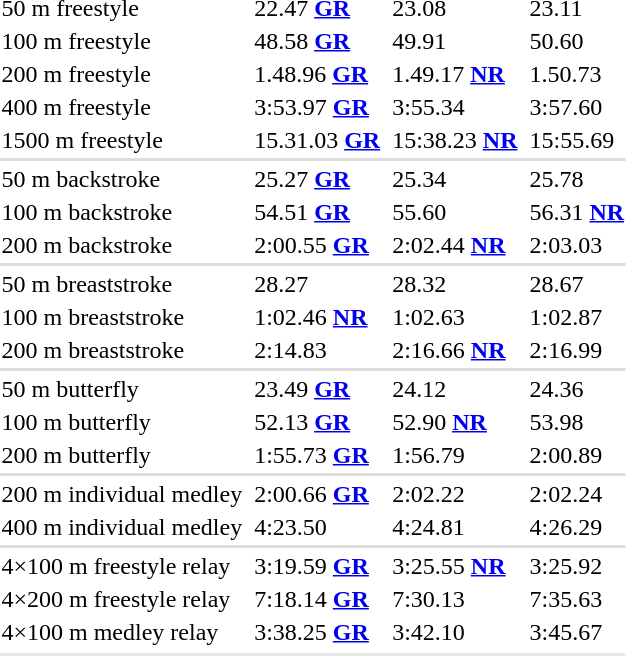<table>
<tr>
<td>50 m freestyle<br></td>
<td></td>
<td>22.47 <strong><a href='#'>GR</a></strong></td>
<td></td>
<td>23.08</td>
<td></td>
<td>23.11</td>
</tr>
<tr>
<td>100 m freestyle<br></td>
<td></td>
<td>48.58 <strong><a href='#'>GR</a></strong></td>
<td></td>
<td>49.91</td>
<td></td>
<td>50.60</td>
</tr>
<tr>
<td>200 m freestyle<br></td>
<td></td>
<td>1.48.96 <strong><a href='#'>GR</a></strong></td>
<td></td>
<td>1.49.17 <strong><a href='#'>NR</a></strong></td>
<td></td>
<td>1.50.73</td>
</tr>
<tr>
<td>400 m freestyle<br></td>
<td></td>
<td>3:53.97 <strong><a href='#'>GR</a></strong></td>
<td></td>
<td>3:55.34</td>
<td></td>
<td>3:57.60</td>
</tr>
<tr>
<td>1500 m freestyle<br></td>
<td></td>
<td>15.31.03 <strong><a href='#'>GR</a></strong></td>
<td></td>
<td>15:38.23 <strong><a href='#'>NR</a></strong></td>
<td></td>
<td>15:55.69</td>
</tr>
<tr>
<td colspan="7" style="background:#dddddd;"></td>
</tr>
<tr>
<td>50 m backstroke<br></td>
<td></td>
<td>25.27 <strong><a href='#'>GR</a></strong></td>
<td></td>
<td>25.34</td>
<td></td>
<td>25.78</td>
</tr>
<tr>
<td>100 m backstroke<br></td>
<td></td>
<td>54.51 <strong><a href='#'>GR</a></strong></td>
<td></td>
<td>55.60</td>
<td></td>
<td>56.31 <strong><a href='#'>NR</a></strong></td>
</tr>
<tr>
<td>200 m backstroke<br></td>
<td></td>
<td>2:00.55 <strong><a href='#'>GR</a></strong></td>
<td></td>
<td>2:02.44 <strong><a href='#'>NR</a></strong></td>
<td></td>
<td>2:03.03</td>
</tr>
<tr>
<td colspan="7" style="background:#dddddd;"></td>
</tr>
<tr>
<td>50 m breaststroke<br></td>
<td></td>
<td>28.27</td>
<td></td>
<td>28.32</td>
<td></td>
<td>28.67</td>
</tr>
<tr>
<td>100 m breaststroke<br></td>
<td></td>
<td>1:02.46 <strong><a href='#'>NR</a></strong></td>
<td></td>
<td>1:02.63</td>
<td></td>
<td>1:02.87</td>
</tr>
<tr>
<td>200 m breaststroke<br></td>
<td></td>
<td>2:14.83</td>
<td></td>
<td>2:16.66 <strong><a href='#'>NR</a></strong></td>
<td></td>
<td>2:16.99</td>
</tr>
<tr>
<td colspan="7" style="background:#dddddd;"></td>
</tr>
<tr>
<td>50 m butterfly<br></td>
<td></td>
<td>23.49 <strong><a href='#'>GR</a></strong></td>
<td></td>
<td>24.12</td>
<td></td>
<td>24.36</td>
</tr>
<tr>
<td>100 m butterfly<br></td>
<td></td>
<td>52.13 <strong><a href='#'>GR</a></strong></td>
<td></td>
<td>52.90 <strong><a href='#'>NR</a></strong></td>
<td></td>
<td>53.98</td>
</tr>
<tr>
<td>200 m butterfly<br></td>
<td></td>
<td>1:55.73 <strong><a href='#'>GR</a></strong></td>
<td></td>
<td>1:56.79</td>
<td></td>
<td>2:00.89</td>
</tr>
<tr>
<td colspan="7" style="background:#dddddd;"></td>
</tr>
<tr>
<td>200 m individual medley<br></td>
<td></td>
<td>2:00.66 <strong><a href='#'>GR</a></strong></td>
<td></td>
<td>2:02.22</td>
<td></td>
<td>2:02.24</td>
</tr>
<tr>
<td>400 m individual medley<br></td>
<td></td>
<td>4:23.50</td>
<td></td>
<td>4:24.81</td>
<td></td>
<td>4:26.29</td>
</tr>
<tr>
<td colspan="7" style="background:#dddddd;"></td>
</tr>
<tr>
<td>4×100 m freestyle relay<br></td>
<td valign=top> </td>
<td>3:19.59 <strong><a href='#'>GR</a></strong></td>
<td> </td>
<td>3:25.55 <strong><a href='#'>NR</a></strong></td>
<td valign=top> </td>
<td>3:25.92</td>
</tr>
<tr>
<td>4×200 m freestyle relay<br></td>
<td valign=top> </td>
<td>7:18.14 <strong><a href='#'>GR</a></strong></td>
<td> </td>
<td>7:30.13</td>
<td valign=top> </td>
<td>7:35.63</td>
</tr>
<tr>
<td>4×100 m medley relay<br></td>
<td valign=top> </td>
<td>3:38.25 <strong><a href='#'>GR</a></strong></td>
<td> </td>
<td>3:42.10</td>
<td valign=top> </td>
<td>3:45.67</td>
</tr>
<tr>
</tr>
<tr bgcolor= e8e8e8>
<td colspan=7></td>
</tr>
</table>
